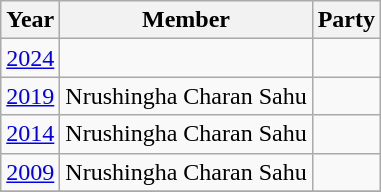<table class="wikitable sortable">
<tr>
<th>Year</th>
<th>Member</th>
<th colspan=2>Party</th>
</tr>
<tr>
<td><a href='#'>2024</a></td>
<td></td>
<td></td>
</tr>
<tr>
<td><a href='#'>2019</a></td>
<td>Nrushingha Charan Sahu</td>
<td></td>
</tr>
<tr>
<td><a href='#'>2014</a></td>
<td>Nrushingha Charan Sahu</td>
<td></td>
</tr>
<tr>
<td><a href='#'>2009</a></td>
<td>Nrushingha Charan Sahu</td>
<td></td>
</tr>
<tr>
</tr>
</table>
